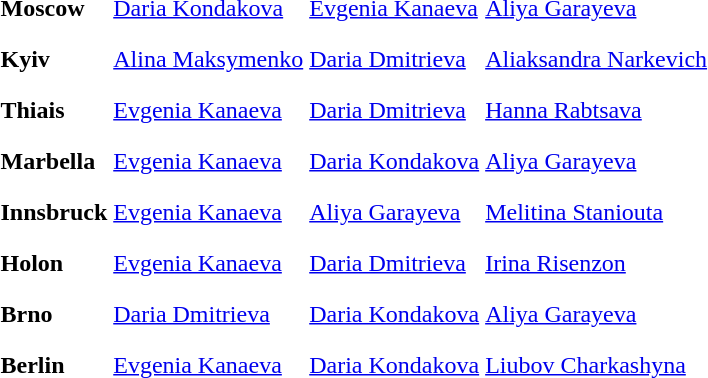<table>
<tr>
<th scope=row style="text-align:left">Moscow</th>
<td style="height:30px;"> <a href='#'>Daria Kondakova</a></td>
<td style="height:30px;"> <a href='#'>Evgenia Kanaeva</a></td>
<td style="height:30px;"> <a href='#'>Aliya Garayeva</a></td>
</tr>
<tr>
<th scope=row style="text-align:left">Kyiv</th>
<td style="height:30px;"> <a href='#'>Alina Maksymenko</a></td>
<td style="height:30px;"> <a href='#'>Daria Dmitrieva</a></td>
<td style="height:30px;"> <a href='#'>Aliaksandra Narkevich</a></td>
</tr>
<tr>
<th scope=row style="text-align:left">Thiais</th>
<td style="height:30px;"> <a href='#'>Evgenia Kanaeva</a></td>
<td style="height:30px;"> <a href='#'>Daria Dmitrieva</a></td>
<td style="height:30px;"> <a href='#'>Hanna Rabtsava</a></td>
</tr>
<tr>
<th scope=row style="text-align:left">Marbella</th>
<td style="height:30px;"> <a href='#'>Evgenia Kanaeva</a></td>
<td style="height:30px;"> <a href='#'>Daria Kondakova</a></td>
<td style="height:30px;"> <a href='#'>Aliya Garayeva</a></td>
</tr>
<tr>
<th scope=row style="text-align:left">Innsbruck</th>
<td style="height:30px;"> <a href='#'>Evgenia Kanaeva</a></td>
<td style="height:30px;"> <a href='#'>Aliya Garayeva</a></td>
<td style="height:30px;"> <a href='#'>Melitina Staniouta</a></td>
</tr>
<tr>
<th scope=row style="text-align:left">Holon</th>
<td style="height:30px;"> <a href='#'>Evgenia Kanaeva</a></td>
<td style="height:30px;"> <a href='#'>Daria Dmitrieva</a></td>
<td style="height:30px;"> <a href='#'>Irina Risenzon</a></td>
</tr>
<tr>
<th scope=row style="text-align:left">Brno</th>
<td style="height:30px;"> <a href='#'>Daria Dmitrieva</a></td>
<td style="height:30px;"> <a href='#'>Daria Kondakova</a></td>
<td style="height:30px;"> <a href='#'>Aliya Garayeva</a></td>
</tr>
<tr>
<th scope=row style="text-align:left">Berlin</th>
<td style="height:30px;"> <a href='#'>Evgenia Kanaeva</a></td>
<td style="height:30px;"> <a href='#'>Daria Kondakova</a></td>
<td style="height:30px;"> <a href='#'>Liubov Charkashyna</a></td>
</tr>
<tr>
</tr>
</table>
